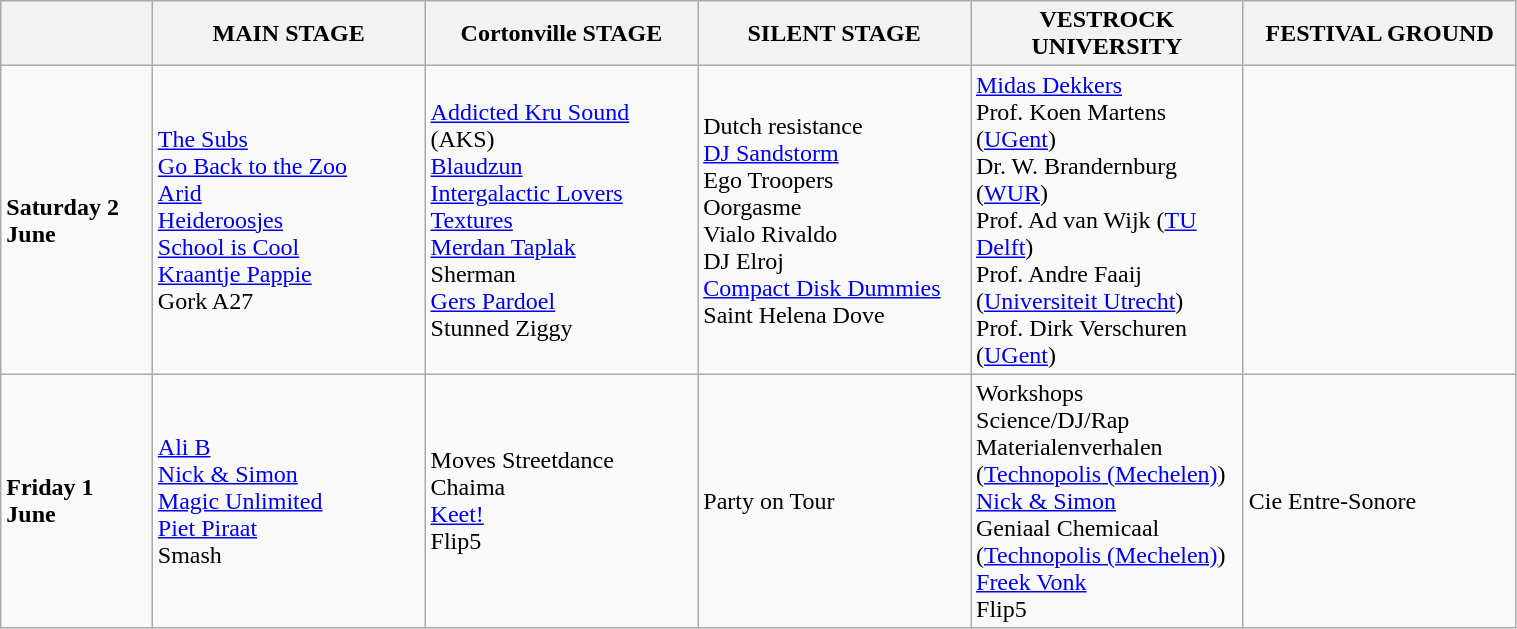<table class="wikitable" style="width:80%;">
<tr>
<th style="width:10%;"></th>
<th style="width:18%;">MAIN STAGE</th>
<th style="width:18%;">Cortonville STAGE</th>
<th style="width:18%;">SILENT STAGE</th>
<th style="width:18%;">VESTROCK UNIVERSITY</th>
<th style="width:18%;">FESTIVAL GROUND</th>
</tr>
<tr>
<td><strong>Saturday 2 June </strong></td>
<td><a href='#'>The Subs</a><br><a href='#'>Go Back to the Zoo</a><br><a href='#'>Arid</a><br><a href='#'>Heideroosjes</a><br><a href='#'>School is Cool</a><br> <a href='#'>Kraantje Pappie</a><br>Gork A27</td>
<td><a href='#'>Addicted Kru Sound</a> (AKS)<br> <a href='#'>Blaudzun</a><br> <a href='#'>Intergalactic Lovers</a><br><a href='#'>Textures</a><br><a href='#'>Merdan Taplak</a><br>Sherman<br><a href='#'>Gers Pardoel</a><br>Stunned Ziggy</td>
<td>Dutch resistance<br> <a href='#'>DJ Sandstorm</a><br> Ego Troopers<br> Oorgasme<br> Vialo Rivaldo<br> DJ Elroj<br> <a href='#'>Compact Disk Dummies</a><br> Saint Helena Dove</td>
<td><a href='#'>Midas Dekkers</a><br> Prof. Koen Martens (<a href='#'>UGent</a>)<br> Dr. W. Brandernburg (<a href='#'>WUR</a>)<br> Prof. Ad van Wijk (<a href='#'>TU Delft</a>)<br> Prof. Andre Faaij (<a href='#'>Universiteit Utrecht</a>)<br> Prof. Dirk Verschuren (<a href='#'>UGent</a>)</td>
<td></td>
</tr>
<tr>
<td><strong>Friday 1 June<br></strong></td>
<td><a href='#'>Ali B</a><br><a href='#'>Nick & Simon</a><br><a href='#'>Magic Unlimited</a><br><a href='#'>Piet Piraat</a><br>Smash</td>
<td>Moves Streetdance<br>Chaima<br><a href='#'>Keet!</a><br>Flip5</td>
<td>Party on Tour</td>
<td>Workshops Science/DJ/Rap<br>Materialenverhalen (<a href='#'>Technopolis (Mechelen)</a>)<br><a href='#'>Nick & Simon</a><br>Geniaal Chemicaal (<a href='#'>Technopolis (Mechelen)</a>)<br><a href='#'>Freek Vonk</a><br>Flip5</td>
<td>Cie Entre-Sonore</td>
</tr>
</table>
